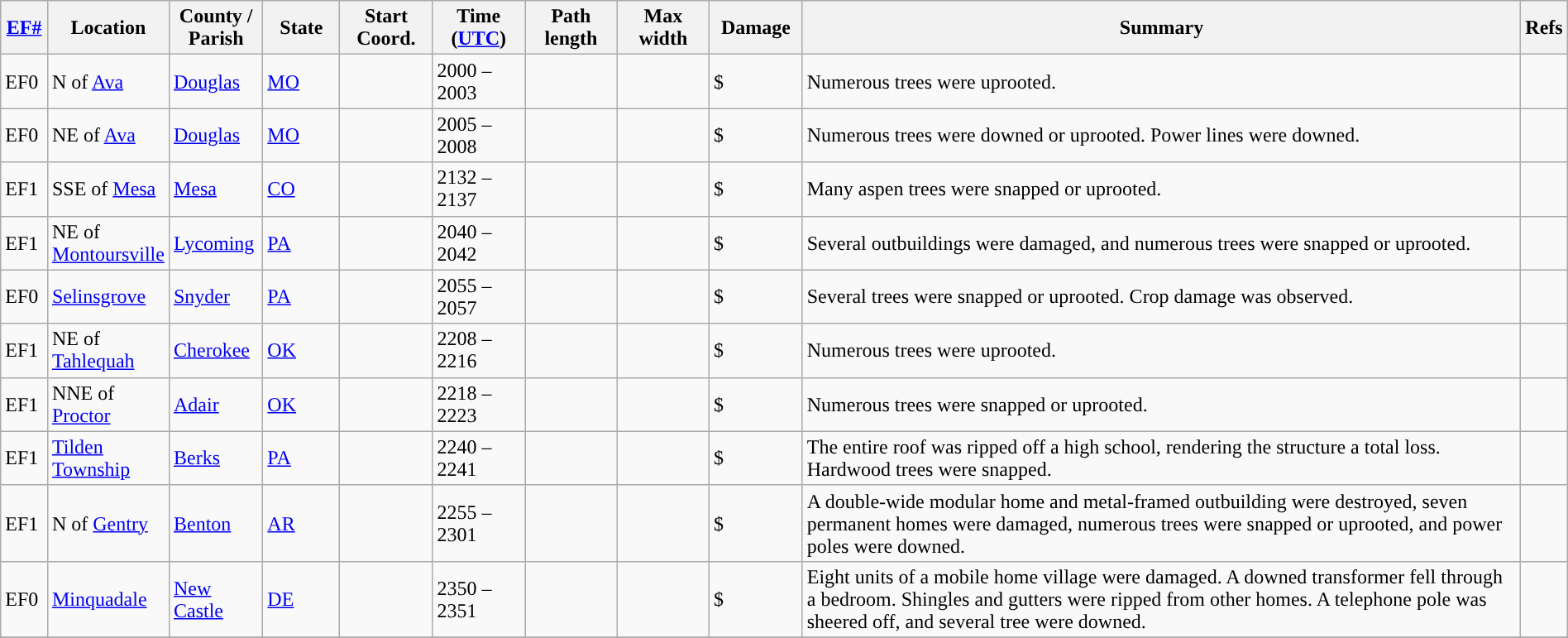<table class="wikitable sortable" style="width:100%;">
<tr>
<th scope="col" width="3%" align="center"><a href='#'>EF#</a></th>
<th scope="col" width="7%" align="center" class="unsortable">Location</th>
<th scope="col" width="6%" align="center" class="unsortable">County / Parish</th>
<th scope="col" width="5%" align="center">State</th>
<th scope="col" width="6%" align="center">Start Coord.</th>
<th scope="col" width="6%" align="center">Time (<a href='#'>UTC</a>)</th>
<th scope="col" width="6%" align="center">Path length</th>
<th scope="col" width="6%" align="center">Max width</th>
<th scope="col" width="6%" align="center">Damage</th>
<th scope="col" width="48%" class="unsortable" align="center">Summary</th>
<th scope="col" width="48%" class="unsortable" align="center">Refs</th>
</tr>
<tr>
<td>EF0</td>
<td>N of <a href='#'>Ava</a></td>
<td><a href='#'>Douglas</a></td>
<td><a href='#'>MO</a></td>
<td></td>
<td>2000 – 2003</td>
<td></td>
<td></td>
<td>$</td>
<td>Numerous trees were uprooted.</td>
<td></td>
</tr>
<tr>
<td>EF0</td>
<td>NE of <a href='#'>Ava</a></td>
<td><a href='#'>Douglas</a></td>
<td><a href='#'>MO</a></td>
<td></td>
<td>2005 – 2008</td>
<td></td>
<td></td>
<td>$</td>
<td>Numerous trees were downed or uprooted. Power lines were downed.</td>
<td></td>
</tr>
<tr>
<td>EF1</td>
<td>SSE of <a href='#'>Mesa</a></td>
<td><a href='#'>Mesa</a></td>
<td><a href='#'>CO</a></td>
<td></td>
<td>2132 – 2137</td>
<td></td>
<td></td>
<td>$</td>
<td>Many aspen trees were snapped or uprooted.</td>
<td></td>
</tr>
<tr>
<td>EF1</td>
<td>NE of <a href='#'>Montoursville</a></td>
<td><a href='#'>Lycoming</a></td>
<td><a href='#'>PA</a></td>
<td></td>
<td>2040 – 2042</td>
<td></td>
<td></td>
<td>$</td>
<td>Several outbuildings were damaged, and numerous trees were snapped or uprooted.</td>
<td></td>
</tr>
<tr>
<td>EF0</td>
<td><a href='#'>Selinsgrove</a></td>
<td><a href='#'>Snyder</a></td>
<td><a href='#'>PA</a></td>
<td></td>
<td>2055 – 2057</td>
<td></td>
<td></td>
<td>$</td>
<td>Several trees were snapped or uprooted. Crop damage was observed.</td>
<td></td>
</tr>
<tr>
<td>EF1</td>
<td>NE of <a href='#'>Tahlequah</a></td>
<td><a href='#'>Cherokee</a></td>
<td><a href='#'>OK</a></td>
<td></td>
<td>2208 – 2216</td>
<td></td>
<td></td>
<td>$</td>
<td>Numerous trees were uprooted.</td>
<td></td>
</tr>
<tr>
<td>EF1</td>
<td>NNE of <a href='#'>Proctor</a></td>
<td><a href='#'>Adair</a></td>
<td><a href='#'>OK</a></td>
<td></td>
<td>2218 – 2223</td>
<td></td>
<td></td>
<td>$</td>
<td>Numerous trees were snapped or uprooted.</td>
<td></td>
</tr>
<tr>
<td>EF1</td>
<td><a href='#'>Tilden Township</a></td>
<td><a href='#'>Berks</a></td>
<td><a href='#'>PA</a></td>
<td></td>
<td>2240 – 2241</td>
<td></td>
<td></td>
<td>$</td>
<td>The entire roof was ripped off a high school, rendering the structure a total loss. Hardwood trees were snapped.</td>
<td></td>
</tr>
<tr>
<td>EF1</td>
<td>N of <a href='#'>Gentry</a></td>
<td><a href='#'>Benton</a></td>
<td><a href='#'>AR</a></td>
<td></td>
<td>2255 – 2301</td>
<td></td>
<td></td>
<td>$</td>
<td>A double-wide modular home and metal-framed outbuilding were destroyed, seven permanent homes were damaged, numerous trees were snapped or uprooted, and power poles were downed.</td>
<td></td>
</tr>
<tr>
<td>EF0</td>
<td><a href='#'>Minquadale</a></td>
<td><a href='#'>New Castle</a></td>
<td><a href='#'>DE</a></td>
<td></td>
<td>2350 – 2351</td>
<td></td>
<td></td>
<td>$</td>
<td>Eight units of a mobile home village were damaged. A downed transformer fell through a bedroom. Shingles and gutters were ripped from other homes. A telephone pole was sheered off, and several tree were downed.</td>
<td></td>
</tr>
<tr>
</tr>
</table>
